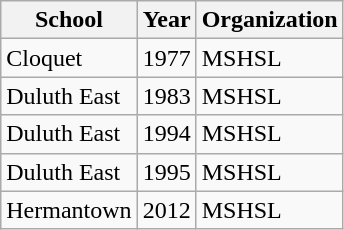<table class="wikitable">
<tr>
<th>School</th>
<th>Year</th>
<th>Organization</th>
</tr>
<tr>
<td>Cloquet</td>
<td>1977</td>
<td>MSHSL</td>
</tr>
<tr>
<td>Duluth East</td>
<td>1983</td>
<td>MSHSL</td>
</tr>
<tr>
<td>Duluth East</td>
<td>1994</td>
<td>MSHSL</td>
</tr>
<tr>
<td>Duluth East</td>
<td>1995</td>
<td>MSHSL</td>
</tr>
<tr>
<td>Hermantown</td>
<td>2012</td>
<td>MSHSL</td>
</tr>
</table>
